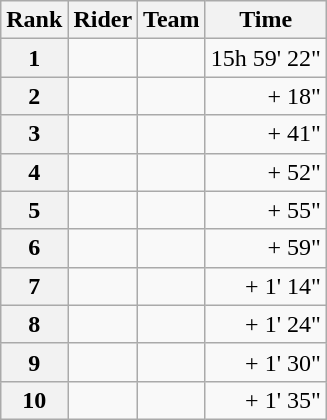<table class="wikitable" margin-bottom:0;">
<tr>
<th scope="col">Rank</th>
<th scope="col">Rider</th>
<th scope="col">Team</th>
<th scope="col">Time</th>
</tr>
<tr>
<th scope="row">1</th>
<td> </td>
<td></td>
<td align="right">15h 59' 22"</td>
</tr>
<tr>
<th scope="row">2</th>
<td></td>
<td></td>
<td align="right">+ 18"</td>
</tr>
<tr>
<th scope="row">3</th>
<td></td>
<td></td>
<td align="right">+ 41"</td>
</tr>
<tr>
<th scope="row">4</th>
<td></td>
<td></td>
<td align="right">+ 52"</td>
</tr>
<tr>
<th scope="row">5</th>
<td></td>
<td></td>
<td align="right">+ 55"</td>
</tr>
<tr>
<th scope="row">6</th>
<td></td>
<td></td>
<td align="right">+ 59"</td>
</tr>
<tr>
<th scope="row">7</th>
<td></td>
<td></td>
<td align="right">+ 1' 14"</td>
</tr>
<tr>
<th scope="row">8</th>
<td></td>
<td></td>
<td align="right">+ 1' 24"</td>
</tr>
<tr>
<th scope="row">9</th>
<td></td>
<td></td>
<td align="right">+ 1' 30"</td>
</tr>
<tr>
<th scope="row">10</th>
<td></td>
<td></td>
<td align="right">+ 1' 35"</td>
</tr>
</table>
